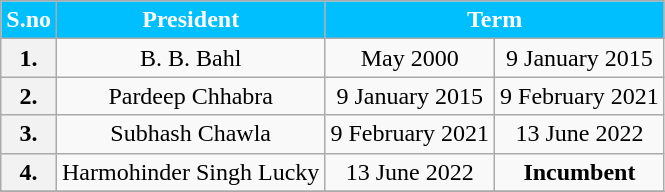<table class="wikitable sortable" style="text-align:center;">
<tr>
<th Style="background-color:#00BFFF; color:white">S.no</th>
<th Style="background-color:#00BFFF; color:white">President</th>
<th Style="background-color:#00BFFF; color:white" colspan=2>Term</th>
</tr>
<tr>
<th>1.</th>
<td>B. B. Bahl</td>
<td>May 2000</td>
<td>9 January 2015</td>
</tr>
<tr>
<th>2.</th>
<td>Pardeep Chhabra</td>
<td>9 January 2015</td>
<td>9 February 2021</td>
</tr>
<tr>
<th>3.</th>
<td>Subhash Chawla</td>
<td>9 February 2021</td>
<td>13 June 2022</td>
</tr>
<tr>
<th>4.</th>
<td>Harmohinder Singh Lucky</td>
<td>13 June 2022</td>
<td><strong>Incumbent</strong></td>
</tr>
<tr>
</tr>
</table>
